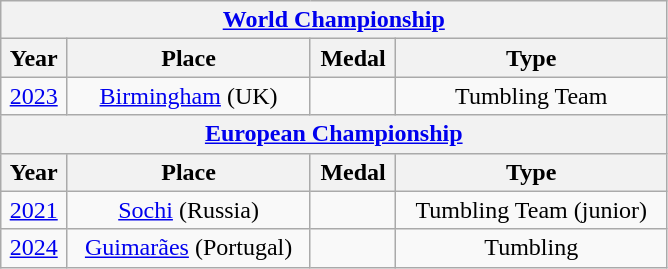<table class="wikitable center col2izq" style="text-align:center;width:445px;">
<tr>
<th colspan="4"><a href='#'>World Championship</a></th>
</tr>
<tr>
<th>Year</th>
<th>Place</th>
<th>Medal</th>
<th>Type</th>
</tr>
<tr>
<td><a href='#'>2023</a></td>
<td><a href='#'>Birmingham</a> (UK)</td>
<td></td>
<td>Tumbling Team</td>
</tr>
<tr>
<th colspan="4"><a href='#'>European Championship</a></th>
</tr>
<tr>
<th>Year</th>
<th>Place</th>
<th>Medal</th>
<th>Type</th>
</tr>
<tr>
<td><a href='#'>2021</a></td>
<td><a href='#'>Sochi</a> (Russia)</td>
<td></td>
<td>Tumbling Team (junior)</td>
</tr>
<tr>
<td><a href='#'>2024</a></td>
<td><a href='#'>Guimarães</a> (Portugal)</td>
<td></td>
<td>Tumbling</td>
</tr>
</table>
